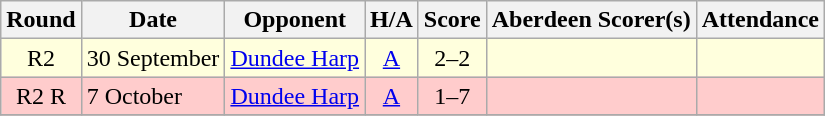<table class="wikitable" style="text-align:center">
<tr>
<th>Round</th>
<th>Date</th>
<th>Opponent</th>
<th>H/A</th>
<th>Score</th>
<th>Aberdeen Scorer(s)</th>
<th>Attendance</th>
</tr>
<tr bgcolor=#FFFFDD>
<td>R2</td>
<td align=left>30 September</td>
<td align=left><a href='#'>Dundee Harp</a></td>
<td><a href='#'>A</a></td>
<td>2–2</td>
<td align=left></td>
<td></td>
</tr>
<tr bgcolor=#FFCCCC>
<td>R2 R</td>
<td align=left>7 October</td>
<td align=left><a href='#'>Dundee Harp</a></td>
<td><a href='#'>A</a></td>
<td>1–7</td>
<td align=left></td>
<td></td>
</tr>
<tr>
</tr>
</table>
